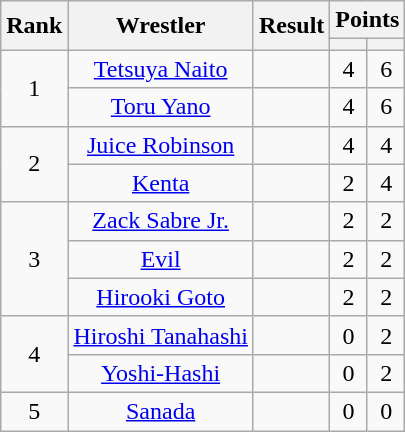<table class="wikitable mw-collapsible mw-collapsed" plainrowheaders sortable" style="text-align: center">
<tr>
<th scope="col" rowspan="2">Rank</th>
<th scope="col" rowspan="2">Wrestler</th>
<th scope="col" rowspan="2">Result</th>
<th scope="col" colspan="2">Points</th>
</tr>
<tr>
<th></th>
<th></th>
</tr>
<tr>
<td rowspan="2">1</td>
<td><a href='#'>Tetsuya Naito</a></td>
<td></td>
<td>4</td>
<td>6</td>
</tr>
<tr>
<td><a href='#'>Toru Yano</a></td>
<td></td>
<td>4</td>
<td>6</td>
</tr>
<tr>
<td rowspan="2">2</td>
<td><a href='#'>Juice Robinson</a></td>
<td></td>
<td>4</td>
<td>4</td>
</tr>
<tr>
<td><a href='#'>Kenta</a></td>
<td></td>
<td>2</td>
<td>4</td>
</tr>
<tr>
<td rowspan="3">3</td>
<td><a href='#'>Zack Sabre Jr.</a></td>
<td></td>
<td>2</td>
<td>2</td>
</tr>
<tr>
<td><a href='#'>Evil</a></td>
<td></td>
<td>2</td>
<td>2</td>
</tr>
<tr>
<td><a href='#'>Hirooki Goto</a></td>
<td></td>
<td>2</td>
<td>2</td>
</tr>
<tr>
<td rowspan="2">4</td>
<td><a href='#'>Hiroshi Tanahashi</a></td>
<td></td>
<td>0</td>
<td>2</td>
</tr>
<tr>
<td><a href='#'>Yoshi-Hashi</a></td>
<td></td>
<td>0</td>
<td>2</td>
</tr>
<tr>
<td>5</td>
<td><a href='#'>Sanada</a></td>
<td></td>
<td>0</td>
<td>0</td>
</tr>
</table>
